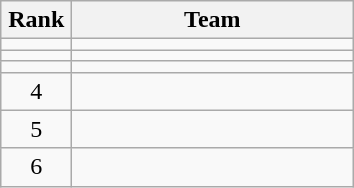<table class="wikitable" style="text-align: center;">
<tr>
<th width=40>Rank</th>
<th width=180>Team</th>
</tr>
<tr>
<td></td>
<td align=left></td>
</tr>
<tr>
<td></td>
<td align=left></td>
</tr>
<tr>
<td></td>
<td align=left></td>
</tr>
<tr>
<td>4</td>
<td align=left></td>
</tr>
<tr>
<td>5</td>
<td align=left></td>
</tr>
<tr>
<td>6</td>
<td align=left></td>
</tr>
</table>
